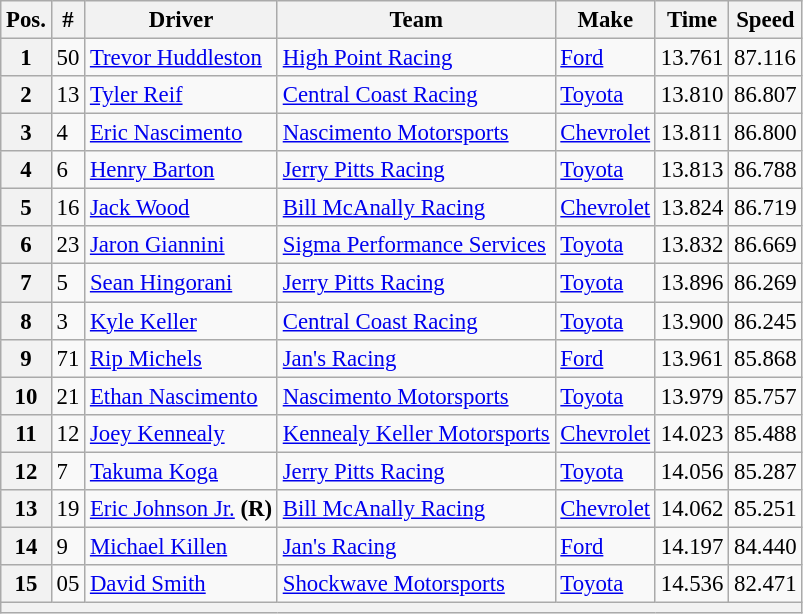<table class="wikitable" style="font-size:95%">
<tr>
<th>Pos.</th>
<th>#</th>
<th>Driver</th>
<th>Team</th>
<th>Make</th>
<th>Time</th>
<th>Speed</th>
</tr>
<tr>
<th>1</th>
<td>50</td>
<td><a href='#'>Trevor Huddleston</a></td>
<td><a href='#'>High Point Racing</a></td>
<td><a href='#'>Ford</a></td>
<td>13.761</td>
<td>87.116</td>
</tr>
<tr>
<th>2</th>
<td>13</td>
<td><a href='#'>Tyler Reif</a></td>
<td><a href='#'>Central Coast Racing</a></td>
<td><a href='#'>Toyota</a></td>
<td>13.810</td>
<td>86.807</td>
</tr>
<tr>
<th>3</th>
<td>4</td>
<td><a href='#'>Eric Nascimento</a></td>
<td><a href='#'>Nascimento Motorsports</a></td>
<td><a href='#'>Chevrolet</a></td>
<td>13.811</td>
<td>86.800</td>
</tr>
<tr>
<th>4</th>
<td>6</td>
<td><a href='#'>Henry Barton</a></td>
<td><a href='#'>Jerry Pitts Racing</a></td>
<td><a href='#'>Toyota</a></td>
<td>13.813</td>
<td>86.788</td>
</tr>
<tr>
<th>5</th>
<td>16</td>
<td><a href='#'>Jack Wood</a></td>
<td><a href='#'>Bill McAnally Racing</a></td>
<td><a href='#'>Chevrolet</a></td>
<td>13.824</td>
<td>86.719</td>
</tr>
<tr>
<th>6</th>
<td>23</td>
<td><a href='#'>Jaron Giannini</a></td>
<td><a href='#'>Sigma Performance Services</a></td>
<td><a href='#'>Toyota</a></td>
<td>13.832</td>
<td>86.669</td>
</tr>
<tr>
<th>7</th>
<td>5</td>
<td><a href='#'>Sean Hingorani</a></td>
<td><a href='#'>Jerry Pitts Racing</a></td>
<td><a href='#'>Toyota</a></td>
<td>13.896</td>
<td>86.269</td>
</tr>
<tr>
<th>8</th>
<td>3</td>
<td><a href='#'>Kyle Keller</a></td>
<td><a href='#'>Central Coast Racing</a></td>
<td><a href='#'>Toyota</a></td>
<td>13.900</td>
<td>86.245</td>
</tr>
<tr>
<th>9</th>
<td>71</td>
<td><a href='#'>Rip Michels</a></td>
<td><a href='#'>Jan's Racing</a></td>
<td><a href='#'>Ford</a></td>
<td>13.961</td>
<td>85.868</td>
</tr>
<tr>
<th>10</th>
<td>21</td>
<td><a href='#'>Ethan Nascimento</a></td>
<td><a href='#'>Nascimento Motorsports</a></td>
<td><a href='#'>Toyota</a></td>
<td>13.979</td>
<td>85.757</td>
</tr>
<tr>
<th>11</th>
<td>12</td>
<td><a href='#'>Joey Kennealy</a></td>
<td><a href='#'>Kennealy Keller Motorsports</a></td>
<td><a href='#'>Chevrolet</a></td>
<td>14.023</td>
<td>85.488</td>
</tr>
<tr>
<th>12</th>
<td>7</td>
<td><a href='#'>Takuma Koga</a></td>
<td><a href='#'>Jerry Pitts Racing</a></td>
<td><a href='#'>Toyota</a></td>
<td>14.056</td>
<td>85.287</td>
</tr>
<tr>
<th>13</th>
<td>19</td>
<td><a href='#'>Eric Johnson Jr.</a> <strong>(R)</strong></td>
<td><a href='#'>Bill McAnally Racing</a></td>
<td><a href='#'>Chevrolet</a></td>
<td>14.062</td>
<td>85.251</td>
</tr>
<tr>
<th>14</th>
<td>9</td>
<td><a href='#'>Michael Killen</a></td>
<td><a href='#'>Jan's Racing</a></td>
<td><a href='#'>Ford</a></td>
<td>14.197</td>
<td>84.440</td>
</tr>
<tr>
<th>15</th>
<td>05</td>
<td><a href='#'>David Smith</a></td>
<td><a href='#'>Shockwave Motorsports</a></td>
<td><a href='#'>Toyota</a></td>
<td>14.536</td>
<td>82.471</td>
</tr>
<tr>
<th colspan="7"></th>
</tr>
</table>
